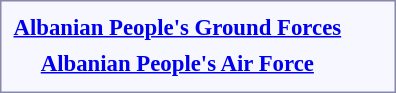<table style="border:1px solid #8888aa; background-color:#f7f8ff; padding:5px; font-size:95%; margin: 0px 12px 12px 0px;">
<tr style="text-align:center;">
<td rowspan=2><strong> <a href='#'>Albanian People's Ground Forces</a></strong></td>
<td colspan=6 rowspan=2></td>
<td colspan=2></td>
<td colspan=2></td>
<td colspan=6></td>
<td colspan=6></td>
<td colspan=4></td>
<td colspan=10></td>
</tr>
<tr style="text-align:center;">
<td colspan=2></td>
<td colspan=2></td>
<td colspan=6></td>
<td colspan=6></td>
<td colspan=4></td>
<td colspan=10></td>
</tr>
<tr style="text-align:center;">
<td rowspan=2><strong> <a href='#'>Albanian People's Air Force</a></strong></td>
<td colspan=6 rowspan=2></td>
<td colspan=2></td>
<td colspan=2></td>
<td colspan=6></td>
<td colspan=6></td>
<td colspan=4></td>
<td colspan=12></td>
</tr>
<tr style="text-align:center;">
<td colspan=2></td>
<td colspan=2></td>
<td colspan=6></td>
<td colspan=6></td>
<td colspan=4></td>
<td colspan=10><br></td>
</tr>
</table>
